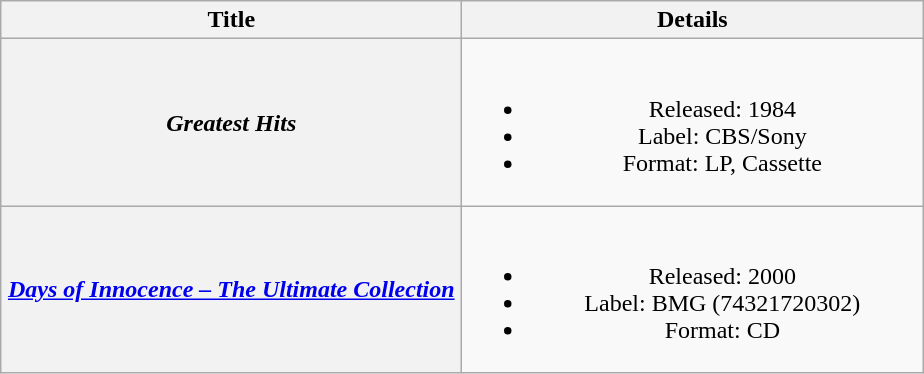<table class="wikitable plainrowheaders" style="text-align:center;" border="1">
<tr>
<th rowspan="1" width="300">Title</th>
<th rowspan="1" width="300">Details</th>
</tr>
<tr>
<th scope="row"><em>Greatest Hits</em></th>
<td><br><ul><li>Released: 1984</li><li>Label: CBS/Sony</li><li>Format: LP, Cassette</li></ul></td>
</tr>
<tr>
<th scope="row"><em><a href='#'>Days of Innocence – The Ultimate Collection</a></em></th>
<td><br><ul><li>Released: 2000</li><li>Label: BMG (74321720302)</li><li>Format: CD</li></ul></td>
</tr>
</table>
